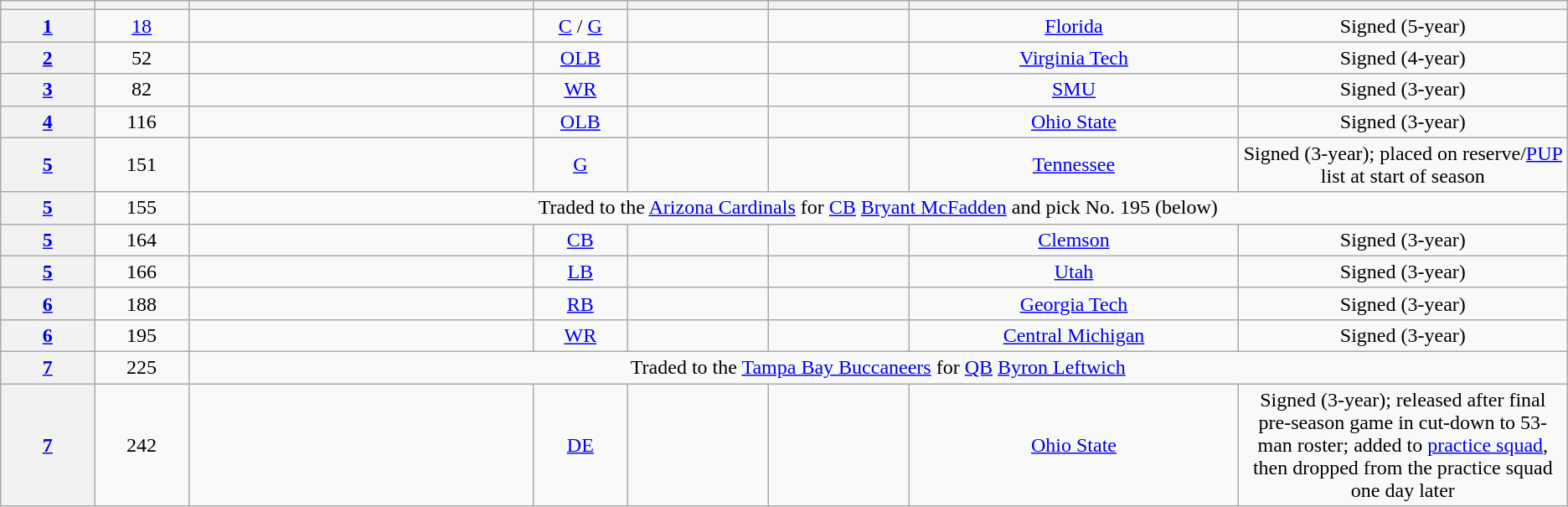<table class="wikitable sortable" style="text-align:center">
<tr>
<th style="width:6%"></th>
<th style="width:6%"></th>
<th style="width:22%"></th>
<th style="width:6%"></th>
<th style="width:9%"></th>
<th style="width:9%"></th>
<th style="width:21%"></th>
<th style="width:21%" class="unsortable"></th>
</tr>
<tr>
<th><a href='#'>1</a></th>
<td><a href='#'>18</a></td>
<td></td>
<td><a href='#'>C</a> / <a href='#'>G</a></td>
<td></td>
<td></td>
<td><a href='#'>Florida</a></td>
<td>Signed (5-year)</td>
</tr>
<tr>
<th><a href='#'>2</a></th>
<td>52</td>
<td></td>
<td><a href='#'>OLB</a></td>
<td></td>
<td></td>
<td><a href='#'>Virginia Tech</a></td>
<td>Signed (4-year)</td>
</tr>
<tr>
<th><a href='#'>3</a></th>
<td>82</td>
<td></td>
<td><a href='#'>WR</a></td>
<td></td>
<td></td>
<td><a href='#'>SMU</a></td>
<td>Signed (3-year)</td>
</tr>
<tr>
<th><a href='#'>4</a></th>
<td>116</td>
<td></td>
<td><a href='#'>OLB</a></td>
<td></td>
<td></td>
<td><a href='#'>Ohio State</a></td>
<td>Signed (3-year)</td>
</tr>
<tr>
<th><a href='#'>5</a></th>
<td>151</td>
<td></td>
<td><a href='#'>G</a></td>
<td></td>
<td></td>
<td><a href='#'>Tennessee</a></td>
<td>Signed (3-year); placed on reserve/<a href='#'>PUP</a> list at start of season</td>
</tr>
<tr>
<th><a href='#'>5</a></th>
<td>155</td>
<td colspan="6" style="text-align:center;">Traded to the <a href='#'>Arizona Cardinals</a> for <a href='#'>CB</a> <a href='#'>Bryant McFadden</a> and pick No. 195 (below)</td>
</tr>
<tr>
<th><a href='#'>5</a></th>
<td>164</td>
<td></td>
<td><a href='#'>CB</a></td>
<td></td>
<td></td>
<td><a href='#'>Clemson</a></td>
<td>Signed (3-year)</td>
</tr>
<tr>
<th><a href='#'>5</a></th>
<td>166</td>
<td></td>
<td><a href='#'>LB</a></td>
<td></td>
<td></td>
<td><a href='#'>Utah</a></td>
<td>Signed (3-year)</td>
</tr>
<tr>
<th><a href='#'>6</a></th>
<td>188</td>
<td></td>
<td><a href='#'>RB</a></td>
<td></td>
<td></td>
<td><a href='#'>Georgia Tech</a></td>
<td>Signed (3-year)</td>
</tr>
<tr>
<th><a href='#'>6</a></th>
<td>195</td>
<td></td>
<td><a href='#'>WR</a></td>
<td></td>
<td></td>
<td><a href='#'>Central Michigan</a></td>
<td>Signed (3-year)</td>
</tr>
<tr>
<th><a href='#'>7</a></th>
<td>225</td>
<td colspan="6">Traded to the <a href='#'>Tampa Bay Buccaneers</a> for <a href='#'>QB</a> <a href='#'>Byron Leftwich</a></td>
</tr>
<tr>
<th><a href='#'>7</a></th>
<td>242</td>
<td></td>
<td><a href='#'>DE</a></td>
<td></td>
<td></td>
<td><a href='#'>Ohio State</a></td>
<td>Signed (3-year); released after final pre-season game in cut-down to 53-man roster; added to <a href='#'>practice squad</a>, then dropped from the practice squad one day later</td>
</tr>
</table>
